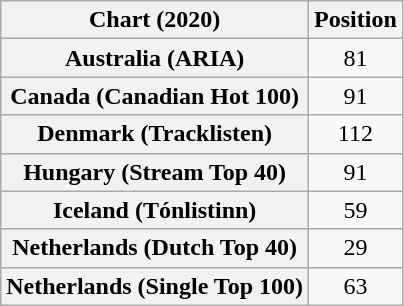<table class="wikitable sortable plainrowheaders" style="text-align:center">
<tr>
<th scope="col">Chart (2020)</th>
<th scope="col">Position</th>
</tr>
<tr>
<th scope="row">Australia (ARIA)</th>
<td>81</td>
</tr>
<tr>
<th scope="row">Canada (Canadian Hot 100)</th>
<td>91</td>
</tr>
<tr>
<th scope="row">Denmark (Tracklisten)</th>
<td>112</td>
</tr>
<tr>
<th scope="row">Hungary (Stream Top 40)</th>
<td>91</td>
</tr>
<tr>
<th scope="row">Iceland (Tónlistinn)</th>
<td>59</td>
</tr>
<tr>
<th scope="row">Netherlands (Dutch Top 40)</th>
<td>29</td>
</tr>
<tr>
<th scope="row">Netherlands (Single Top 100)</th>
<td>63</td>
</tr>
</table>
